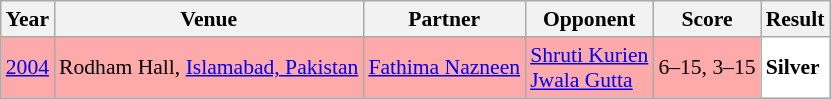<table class="sortable wikitable" style="font-size: 90%;">
<tr>
<th>Year</th>
<th>Venue</th>
<th>Partner</th>
<th>Opponent</th>
<th>Score</th>
<th>Result</th>
</tr>
<tr style="background:#FFAAAA">
<td align="center"><a href='#'>2004</a></td>
<td align="left">Rodham Hall, <a href='#'>Islamabad, Pakistan</a></td>
<td align="left"> <a href='#'>Fathima Nazneen</a></td>
<td align="left"> <a href='#'>Shruti Kurien</a> <br>  <a href='#'>Jwala Gutta</a></td>
<td align="left">6–15, 3–15</td>
<td style="text-align:left; background:white"> <strong>Silver</strong></td>
</tr>
</table>
